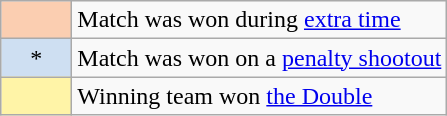<table class="wikitable">
<tr>
<td width="40px" bgcolor="#FBCEB1" align="center"></td>
<td>Match was won during <a href='#'>extra time</a></td>
</tr>
<tr>
<td width="40px" bgcolor="#CEDFF2" align="center">*</td>
<td>Match was won on a <a href='#'>penalty shootout</a></td>
</tr>
<tr>
<td align=center style="background-color:#fff4a7"></td>
<td>Winning team won <a href='#'>the Double</a></td>
</tr>
</table>
